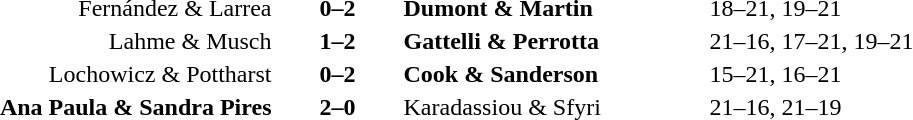<table>
<tr>
<th width=200></th>
<th width=80></th>
<th width=200></th>
<th width=220></th>
</tr>
<tr>
<td align=right>Fernández & Larrea</td>
<td align=center><strong>0–2</strong></td>
<td align=left><strong>Dumont & Martin</strong></td>
<td>18–21, 19–21</td>
</tr>
<tr>
<td align=right>Lahme & Musch</td>
<td align=center><strong>1–2</strong></td>
<td align=left><strong>Gattelli & Perrotta</strong></td>
<td>21–16, 17–21, 19–21</td>
</tr>
<tr>
<td align=right>Lochowicz & Pottharst</td>
<td align=center><strong>0–2</strong></td>
<td align=left><strong>Cook & Sanderson</strong></td>
<td>15–21, 16–21</td>
</tr>
<tr>
<td align=right><strong>Ana Paula & Sandra Pires</strong></td>
<td align=center><strong>2–0</strong></td>
<td align=left>Karadassiou & Sfyri</td>
<td>21–16, 21–19</td>
</tr>
</table>
